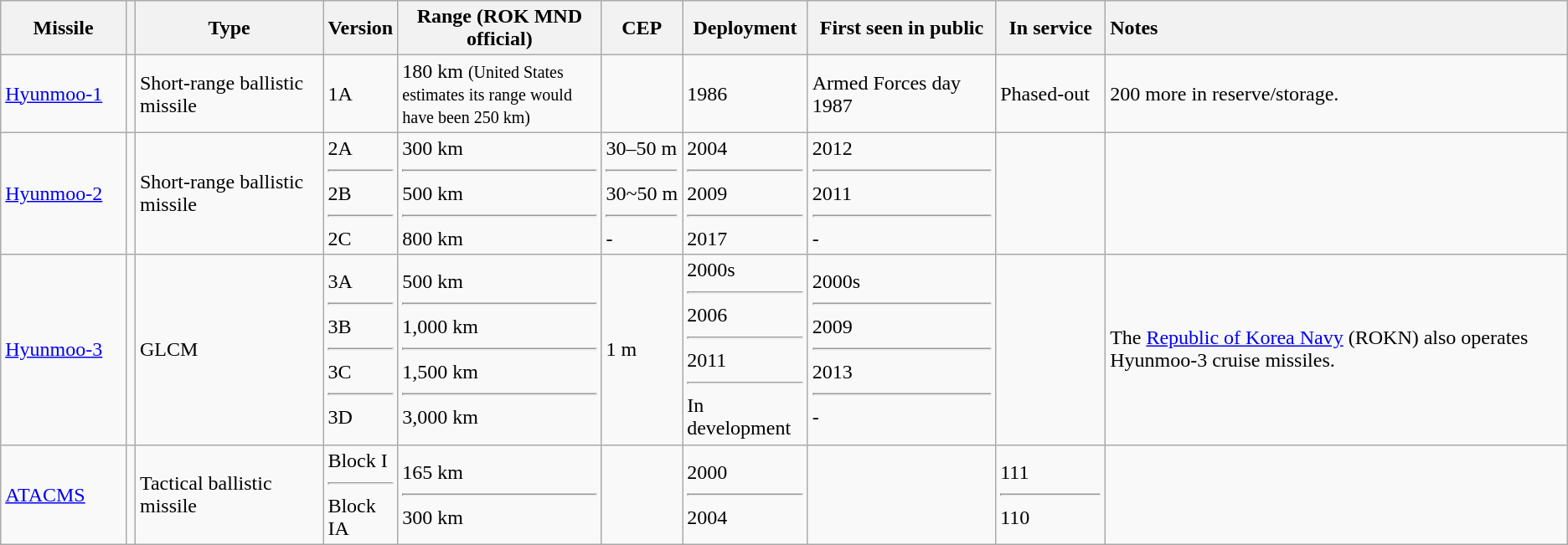<table class="wikitable sortable">
<tr>
<th style="width:8%;">Missile</th>
<th></th>
<th style="width:12%;">Type</th>
<th style="width:2%;">Version</th>
<th style="width:13%;">Range (ROK MND official)</th>
<th style="width:4%;">CEP</th>
<th style="width:8%;">Deployment</th>
<th style="width:12%;">First seen in public</th>
<th style="width:7%;">In service</th>
<th style="text-align:left;">Notes</th>
</tr>
<tr>
<td><a href='#'>Hyunmoo-1</a></td>
<td></td>
<td>Short-range ballistic missile</td>
<td>1A</td>
<td>180 km <small>(United States estimates its range would have been 250 km)</small></td>
<td></td>
<td>1986</td>
<td>Armed Forces day 1987</td>
<td>Phased-out</td>
<td>200 more in reserve/storage.</td>
</tr>
<tr>
<td><a href='#'>Hyunmoo-2</a></td>
<td></td>
<td>Short-range ballistic missile</td>
<td>2A<hr>2B<hr>2C</td>
<td>300 km<hr>500 km <hr>800 km</td>
<td>30–50 m <hr>30~50 m <hr>-</td>
<td>2004 <hr> 2009 <hr>2017</td>
<td>2012<hr> 2011<hr>-</td>
<td></td>
<td></td>
</tr>
<tr>
<td><a href='#'>Hyunmoo-3</a></td>
<td></td>
<td>GLCM</td>
<td>3A<hr>3B<hr>3C<hr>3D</td>
<td>500 km<hr>1,000 km <hr>1,500 km<hr>3,000 km</td>
<td>1 m</td>
<td>2000s <hr>2006 <hr>2011<hr>In development</td>
<td>2000s<hr>2009 <hr>2013<hr>-</td>
<td></td>
<td>The <a href='#'>Republic of Korea Navy</a> (ROKN) also operates Hyunmoo-3 cruise missiles.</td>
</tr>
<tr>
<td><a href='#'>ATACMS</a></td>
<td></td>
<td>Tactical ballistic missile</td>
<td>Block I  <hr> Block IA</td>
<td>165 km<hr>300 km</td>
<td></td>
<td>2000 <hr> 2004</td>
<td></td>
<td>111 <hr> 110</td>
<td></td>
</tr>
</table>
